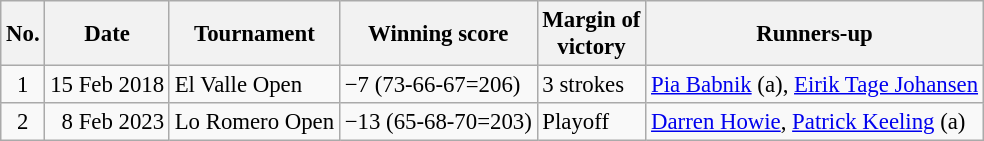<table class="wikitable" style="font-size:95%;">
<tr>
<th>No.</th>
<th>Date</th>
<th>Tournament</th>
<th>Winning score</th>
<th>Margin of<br>victory</th>
<th>Runners-up</th>
</tr>
<tr>
<td align=center>1</td>
<td align=right>15 Feb 2018</td>
<td>El Valle Open</td>
<td>−7 (73-66-67=206)</td>
<td>3 strokes</td>
<td> <a href='#'>Pia Babnik</a> (a),  <a href='#'>Eirik Tage Johansen</a></td>
</tr>
<tr>
<td align=center>2</td>
<td align=right>8 Feb 2023</td>
<td>Lo Romero Open</td>
<td>−13 (65-68-70=203)</td>
<td>Playoff</td>
<td> <a href='#'>Darren Howie</a>,  <a href='#'>Patrick Keeling</a> (a)</td>
</tr>
</table>
